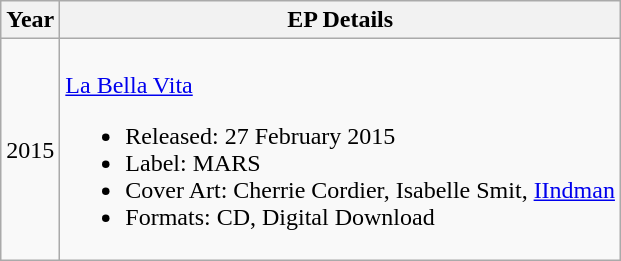<table class="wikitable" style="text=-align:centre;">
<tr>
<th>Year</th>
<th>EP Details</th>
</tr>
<tr>
<td>2015</td>
<td align="left"><br><a href='#'>La Bella Vita</a><ul><li>Released: 27 February 2015</li><li>Label: MARS</li><li>Cover Art: Cherrie Cordier, Isabelle Smit, <a href='#'>IIndman</a></li><li>Formats: CD, Digital Download</li></ul></td>
</tr>
</table>
